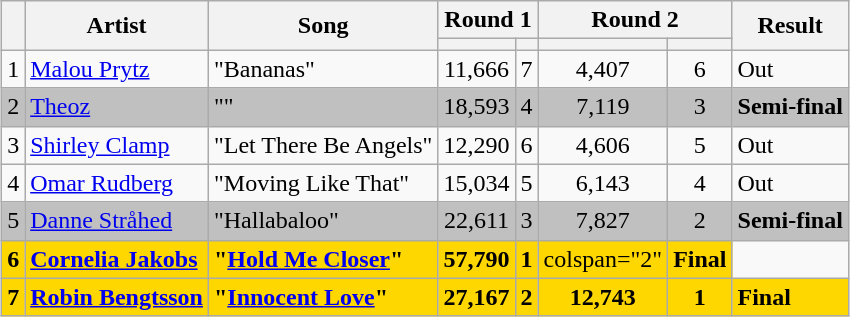<table class="sortable wikitable" style="margin: 1em auto 1em auto; text-align:center;">
<tr>
<th rowspan="2"></th>
<th rowspan="2">Artist</th>
<th rowspan="2">Song</th>
<th colspan="2">Round 1</th>
<th colspan="2">Round 2</th>
<th rowspan="2">Result</th>
</tr>
<tr>
<th><small></small></th>
<th><small></small></th>
<th><small></small></th>
<th><small></small></th>
</tr>
<tr>
<td>1</td>
<td align="left"><a href='#'>Malou Prytz</a></td>
<td align="left">"Bananas"</td>
<td>11,666</td>
<td>7</td>
<td>4,407</td>
<td>6</td>
<td align="left">Out</td>
</tr>
<tr style="background:silver;">
<td>2</td>
<td align="left"><a href='#'>Theoz</a></td>
<td align="left">""</td>
<td>18,593</td>
<td>4</td>
<td>7,119</td>
<td>3</td>
<td align="left"><strong>Semi-final</strong></td>
</tr>
<tr>
<td>3</td>
<td align="left"><a href='#'>Shirley Clamp</a></td>
<td align="left">"Let There Be Angels"</td>
<td>12,290</td>
<td>6</td>
<td>4,606</td>
<td>5</td>
<td align="left">Out</td>
</tr>
<tr>
<td>4</td>
<td align="left"><a href='#'>Omar Rudberg</a></td>
<td align="left">"Moving Like That"</td>
<td>15,034</td>
<td>5</td>
<td>6,143</td>
<td>4</td>
<td align="left">Out</td>
</tr>
<tr style="background:silver;">
<td>5</td>
<td align="left"><a href='#'>Danne Stråhed</a></td>
<td align="left">"Hallabaloo"</td>
<td>22,611</td>
<td>3</td>
<td>7,827</td>
<td>2</td>
<td align="left"><strong>Semi-final</strong></td>
</tr>
<tr style="background:gold;">
<td><strong>6</strong></td>
<td style="font-weight:bold; text-align:left;"><a href='#'>Cornelia Jakobs</a></td>
<td style="font-weight:bold; text-align:left;">"<a href='#'>Hold Me Closer</a>"</td>
<td><strong>57,790</strong></td>
<td><strong>1</strong></td>
<td>colspan="2" </td>
<td style="font-weight:bold; text-align:left;">Final</td>
</tr>
<tr style="background:gold;">
<td><strong>7</strong></td>
<td style="font-weight:bold; text-align:left;"><a href='#'>Robin Bengtsson</a></td>
<td style="font-weight:bold; text-align:left;">"<a href='#'>Innocent Love</a>"</td>
<td><strong>27,167</strong></td>
<td><strong>2</strong></td>
<td><strong>12,743</strong></td>
<td><strong>1</strong></td>
<td style="font-weight:bold; text-align:left;">Final</td>
</tr>
</table>
